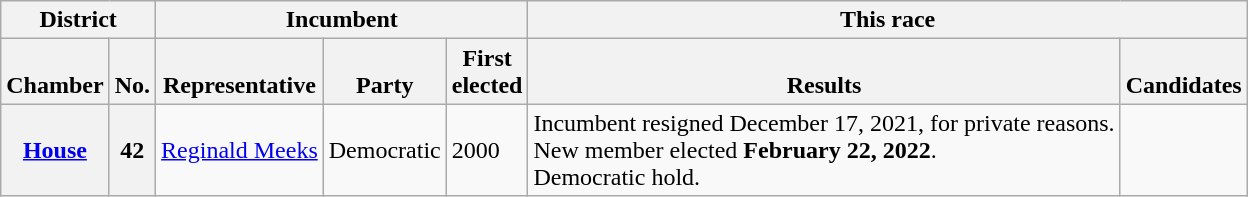<table class="wikitable sortable">
<tr valign=bottom>
<th colspan="2">District</th>
<th colspan="3">Incumbent</th>
<th colspan="2">This race</th>
</tr>
<tr valign=bottom>
<th>Chamber</th>
<th>No.</th>
<th>Representative</th>
<th>Party</th>
<th>First<br>elected</th>
<th>Results</th>
<th>Candidates</th>
</tr>
<tr>
<th><a href='#'>House</a></th>
<th>42</th>
<td><a href='#'>Reginald Meeks</a></td>
<td>Democratic</td>
<td>2000</td>
<td>Incumbent resigned December 17, 2021, for private reasons.<br>New member elected <strong>February 22, 2022</strong>.<br>Democratic hold.</td>
<td nowrap></td>
</tr>
</table>
